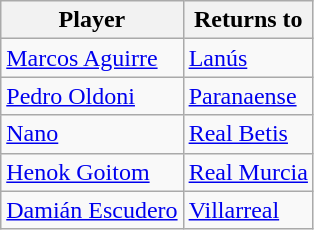<table class="wikitable">
<tr>
<th>Player</th>
<th>Returns to</th>
</tr>
<tr>
<td> <a href='#'>Marcos Aguirre</a></td>
<td> <a href='#'>Lanús</a></td>
</tr>
<tr>
<td> <a href='#'>Pedro Oldoni</a></td>
<td> <a href='#'>Paranaense</a></td>
</tr>
<tr>
<td> <a href='#'>Nano</a></td>
<td> <a href='#'>Real Betis</a></td>
</tr>
<tr>
<td> <a href='#'>Henok Goitom</a></td>
<td> <a href='#'>Real Murcia</a></td>
</tr>
<tr>
<td> <a href='#'>Damián Escudero</a></td>
<td> <a href='#'>Villarreal</a></td>
</tr>
</table>
